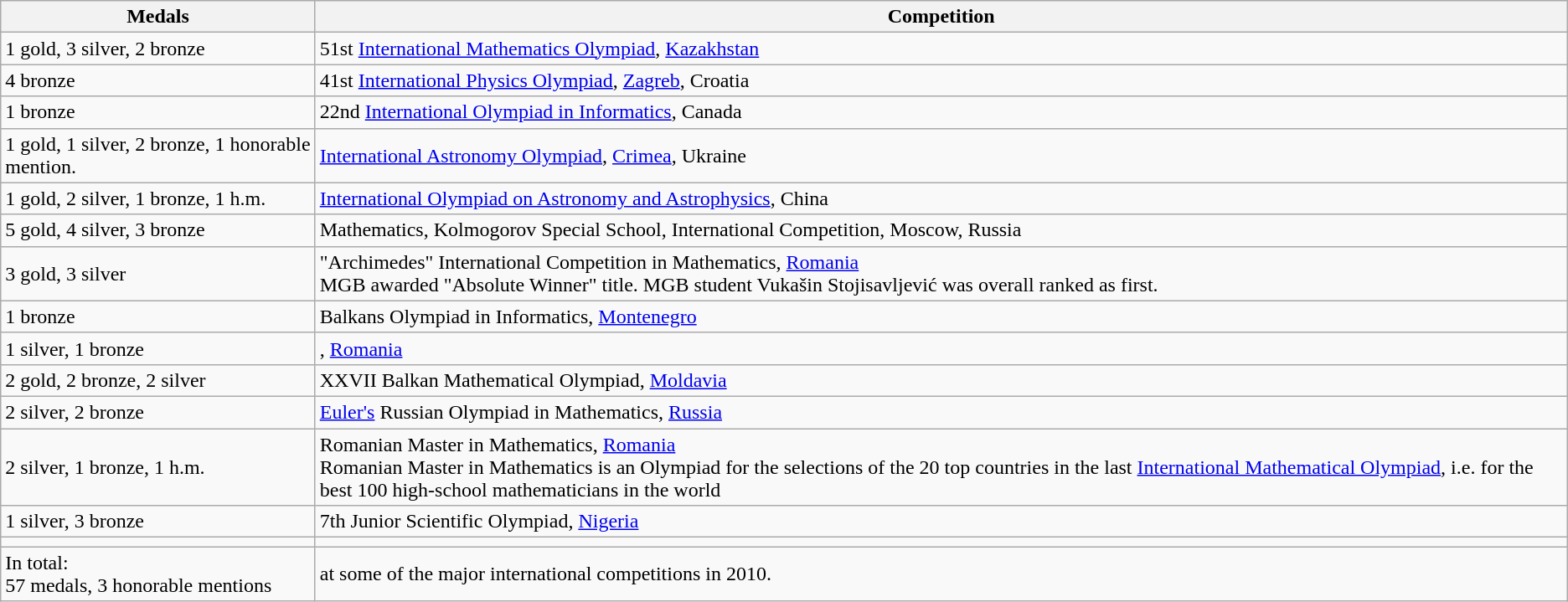<table class="wikitable">
<tr>
<th>Medals</th>
<th>Competition</th>
</tr>
<tr>
<td>1 gold, 3 silver, 2 bronze</td>
<td>51st <a href='#'>International Mathematics Olympiad</a>, <a href='#'>Kazakhstan</a></td>
</tr>
<tr>
<td>4 bronze</td>
<td>41st <a href='#'>International Physics Olympiad</a>, <a href='#'>Zagreb</a>, Croatia</td>
</tr>
<tr>
<td>1 bronze</td>
<td>22nd <a href='#'>International Olympiad in Informatics</a>, Canada</td>
</tr>
<tr>
<td>1 gold, 1 silver, 2 bronze, 1 honorable mention.</td>
<td><a href='#'>International Astronomy Olympiad</a>, <a href='#'>Crimea</a>, Ukraine</td>
</tr>
<tr>
<td>1 gold, 2 silver, 1 bronze, 1 h.m.</td>
<td><a href='#'>International Olympiad on Astronomy and Astrophysics</a>, China</td>
</tr>
<tr>
<td>5 gold, 4 silver, 3 bronze</td>
<td>Mathematics, Kolmogorov Special School, International Competition, Moscow, Russia</td>
</tr>
<tr>
<td>3 gold, 3 silver</td>
<td>"Archimedes" International Competition in Mathematics, <a href='#'>Romania</a><br>MGB awarded "Absolute Winner" title. MGB student Vukašin Stojisavljević was overall ranked as first.</td>
</tr>
<tr>
<td>1 bronze</td>
<td>Balkans Olympiad in Informatics, <a href='#'>Montenegro</a></td>
</tr>
<tr>
<td>1 silver, 1 bronze</td>
<td>, <a href='#'>Romania</a></td>
</tr>
<tr>
<td>2 gold, 2 bronze, 2 silver</td>
<td>XXVII Balkan Mathematical Olympiad, <a href='#'>Moldavia</a></td>
</tr>
<tr>
<td>2 silver, 2 bronze</td>
<td><a href='#'>Euler's</a> Russian Olympiad in Mathematics, <a href='#'>Russia</a></td>
</tr>
<tr>
<td>2 silver, 1 bronze, 1 h.m.</td>
<td>Romanian Master in Mathematics, <a href='#'>Romania</a><br>Romanian Master in Mathematics is an Olympiad for the selections of the 20 top countries in the last <a href='#'>International Mathematical Olympiad</a>, i.e. for the best 100 high-school mathematicians in the world</td>
</tr>
<tr>
<td>1 silver, 3 bronze</td>
<td>7th Junior Scientific Olympiad, <a href='#'>Nigeria</a></td>
</tr>
<tr>
<td></td>
<td></td>
</tr>
<tr>
<td>In total:<br>57 medals, 3 honorable mentions</td>
<td>at some of the major international competitions in 2010.</td>
</tr>
</table>
